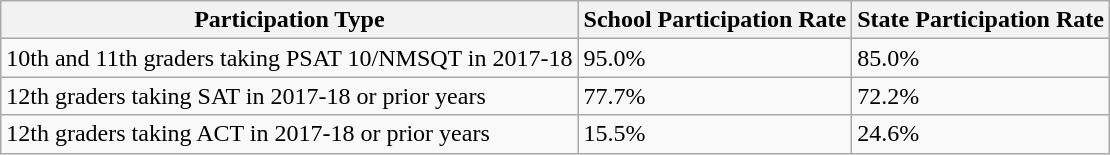<table class="wikitable">
<tr>
<th>Participation Type</th>
<th>School Participation Rate</th>
<th>State Participation Rate</th>
</tr>
<tr>
<td>10th and 11th graders taking PSAT 10/NMSQT in 2017-18</td>
<td>95.0%</td>
<td>85.0%</td>
</tr>
<tr>
<td>12th graders taking SAT in 2017-18 or prior years</td>
<td>77.7%</td>
<td>72.2%</td>
</tr>
<tr>
<td>12th graders taking ACT in 2017-18 or prior years</td>
<td>15.5%</td>
<td>24.6%</td>
</tr>
</table>
